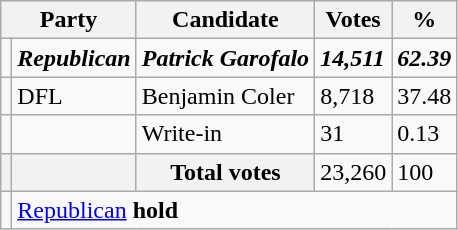<table class="wikitable">
<tr>
<th colspan="2">Party</th>
<th>Candidate</th>
<th>Votes</th>
<th>%</th>
</tr>
<tr>
<td></td>
<td><strong><em>Republican</em></strong></td>
<td><strong><em>Patrick Garofalo</em></strong></td>
<td><strong><em>14,511</em></strong></td>
<td><strong><em>62.39</em></strong></td>
</tr>
<tr>
<td></td>
<td>DFL</td>
<td>Benjamin Coler</td>
<td>8,718</td>
<td>37.48</td>
</tr>
<tr>
<td></td>
<td></td>
<td>Write-in</td>
<td>31</td>
<td>0.13</td>
</tr>
<tr>
<th></th>
<th></th>
<th>Total votes</th>
<td>23,260</td>
<td>100</td>
</tr>
<tr>
<td></td>
<td colspan="4"><a href='#'>Republican</a> <strong>hold</strong></td>
</tr>
</table>
